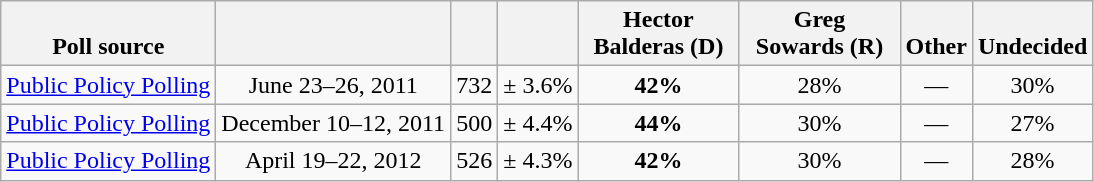<table class="wikitable" style="text-align:center">
<tr valign= bottom>
<th>Poll source</th>
<th></th>
<th></th>
<th></th>
<th style="width:100px;">Hector<br>Balderas (D)</th>
<th style="width:100px;">Greg<br>Sowards (R)</th>
<th>Other</th>
<th>Undecided</th>
</tr>
<tr>
<td align=left><a href='#'>Public Policy Polling</a></td>
<td>June 23–26, 2011</td>
<td>732</td>
<td>± 3.6%</td>
<td><strong>42%</strong></td>
<td>28%</td>
<td>—</td>
<td>30%</td>
</tr>
<tr>
<td align=left><a href='#'>Public Policy Polling</a></td>
<td>December 10–12, 2011</td>
<td>500</td>
<td>± 4.4%</td>
<td><strong>44%</strong></td>
<td>30%</td>
<td>—</td>
<td>27%</td>
</tr>
<tr>
<td align=left><a href='#'>Public Policy Polling</a></td>
<td>April 19–22, 2012</td>
<td>526</td>
<td>± 4.3%</td>
<td><strong>42%</strong></td>
<td>30%</td>
<td>—</td>
<td>28%</td>
</tr>
</table>
